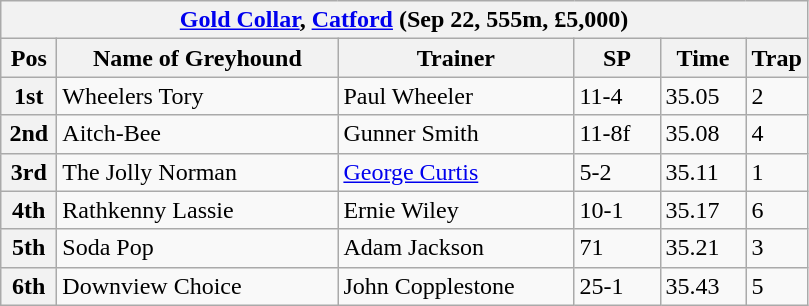<table class="wikitable">
<tr>
<th colspan="6"><a href='#'>Gold Collar</a>, <a href='#'>Catford</a> (Sep 22, 555m, £5,000)</th>
</tr>
<tr>
<th width=30>Pos</th>
<th width=180>Name of Greyhound</th>
<th width=150>Trainer</th>
<th width=50>SP</th>
<th width=50>Time</th>
<th width=30>Trap</th>
</tr>
<tr>
<th>1st</th>
<td>Wheelers Tory</td>
<td>Paul Wheeler</td>
<td>11-4</td>
<td>35.05</td>
<td>2</td>
</tr>
<tr>
<th>2nd</th>
<td>Aitch-Bee</td>
<td>Gunner Smith</td>
<td>11-8f</td>
<td>35.08</td>
<td>4</td>
</tr>
<tr>
<th>3rd</th>
<td>The Jolly Norman</td>
<td><a href='#'>George Curtis</a></td>
<td>5-2</td>
<td>35.11</td>
<td>1</td>
</tr>
<tr>
<th>4th</th>
<td>Rathkenny Lassie</td>
<td>Ernie Wiley</td>
<td>10-1</td>
<td>35.17</td>
<td>6</td>
</tr>
<tr>
<th>5th</th>
<td>Soda Pop</td>
<td>Adam Jackson</td>
<td>71</td>
<td>35.21</td>
<td>3</td>
</tr>
<tr>
<th>6th</th>
<td>Downview Choice</td>
<td>John Copplestone</td>
<td>25-1</td>
<td>35.43</td>
<td>5</td>
</tr>
</table>
